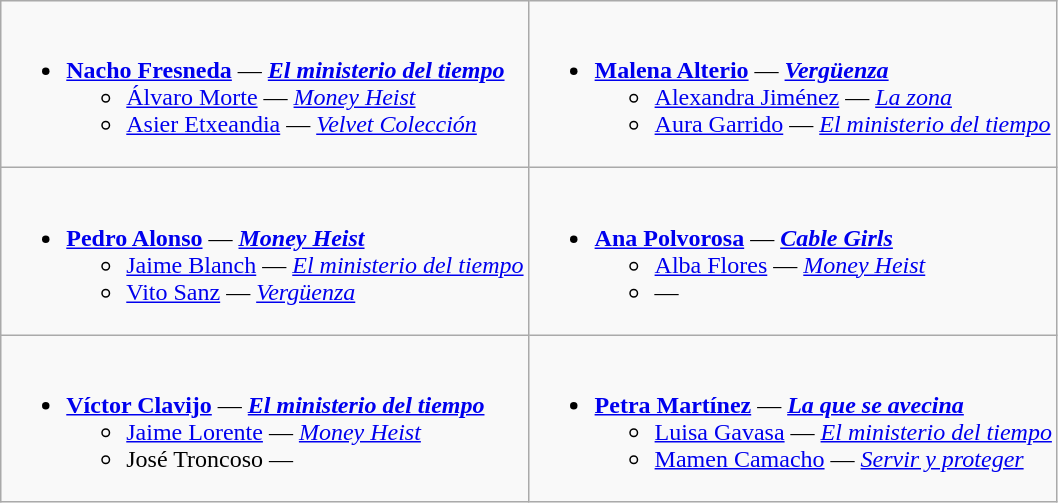<table class=wikitable>
<tr>
<td style="vertical-align:top;" width="50%"><br><ul><li><strong><a href='#'>Nacho Fresneda</a></strong> — <strong><em><a href='#'>El ministerio del tiempo</a></em></strong><ul><li><a href='#'>Álvaro Morte</a> — <em><a href='#'>Money Heist</a></em></li><li><a href='#'>Asier Etxeandia</a> — <em><a href='#'>Velvet Colección</a></em></li></ul></li></ul></td>
<td style="vertical-align:top;" width="50%"><br><ul><li><strong><a href='#'>Malena Alterio</a></strong> — <strong><em><a href='#'>Vergüenza</a></em></strong><ul><li><a href='#'>Alexandra Jiménez</a> — <em><a href='#'>La zona</a></em></li><li><a href='#'>Aura Garrido</a> — <em><a href='#'>El ministerio del tiempo</a></em></li></ul></li></ul></td>
</tr>
<tr>
<td style="vertical-align:top;" width="50%"><br><ul><li><strong><a href='#'>Pedro Alonso</a></strong> — <strong><em><a href='#'>Money Heist</a></em></strong><ul><li><a href='#'>Jaime Blanch</a> — <em><a href='#'>El ministerio del tiempo</a></em></li><li><a href='#'>Vito Sanz</a> — <em><a href='#'>Vergüenza</a></em></li></ul></li></ul></td>
<td style="vertical-align:top;" width="50%"><br><ul><li><strong><a href='#'>Ana Polvorosa</a></strong> — <strong><em><a href='#'>Cable Girls</a></em></strong><ul><li><a href='#'>Alba Flores</a> — <em><a href='#'>Money Heist</a></em></li><li> — <em></em></li></ul></li></ul></td>
</tr>
<tr>
<td style="vertical-align:top;" width="50%"><br><ul><li><strong><a href='#'>Víctor Clavijo</a></strong> — <strong><em><a href='#'>El ministerio del tiempo</a></em></strong><ul><li><a href='#'>Jaime Lorente</a> — <em><a href='#'>Money Heist</a></em></li><li>José Troncoso — <em></em></li></ul></li></ul></td>
<td style="vertical-align:top;" width="50%"><br><ul><li><strong><a href='#'>Petra Martínez</a></strong> — <strong><em><a href='#'>La que se avecina</a></em></strong><ul><li><a href='#'>Luisa Gavasa</a> — <em><a href='#'>El ministerio del tiempo</a></em></li><li><a href='#'>Mamen Camacho</a> — <em><a href='#'>Servir y proteger</a></em></li></ul></li></ul></td>
</tr>
</table>
